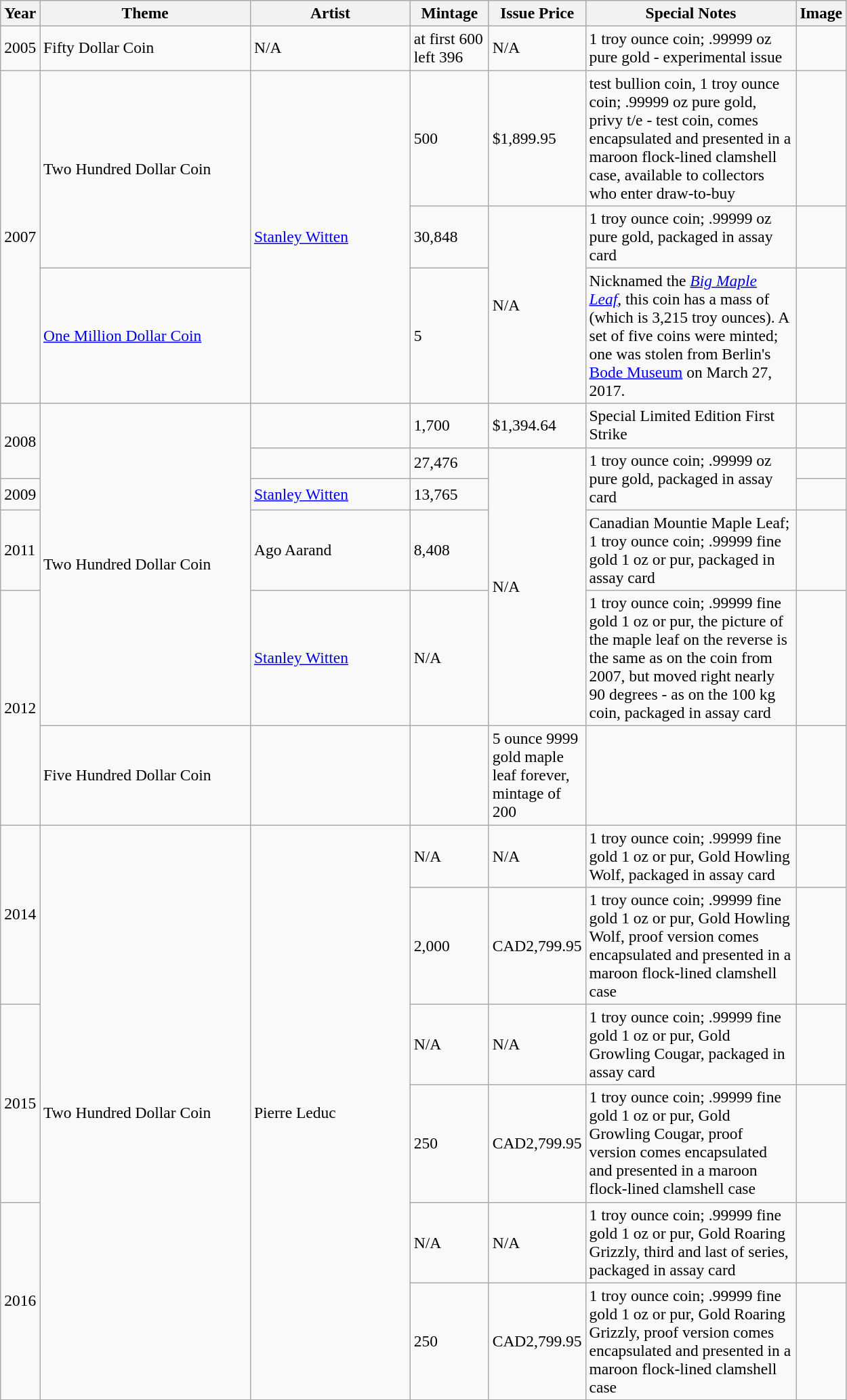<table class="wikitable" style="font-size:98%;">
<tr>
<th>Year</th>
<th width="200">Theme</th>
<th width="150">Artist</th>
<th width="70">Mintage</th>
<th width="50">Issue Price</th>
<th width="200">Special Notes</th>
<th colspan="2">Image</th>
</tr>
<tr>
<td>2005</td>
<td>Fifty Dollar Coin</td>
<td>N/A</td>
<td>at first 600<br>left 396</td>
<td>N/A</td>
<td>1 troy ounce coin; .99999 oz pure gold - experimental issue</td>
<td></td>
</tr>
<tr>
<td rowspan="3">2007</td>
<td rowspan="2">Two Hundred Dollar Coin</td>
<td rowspan="3"><a href='#'>Stanley Witten</a></td>
<td>500</td>
<td>$1,899.95</td>
<td>test bullion coin, 1 troy ounce coin; .99999 oz pure gold, privy t/e - test coin, comes encapsulated and presented in a maroon flock-lined clamshell case, available to collectors who enter draw-to-buy</td>
<td></td>
</tr>
<tr>
<td>30,848</td>
<td rowspan="2">N/A</td>
<td>1 troy ounce coin; .99999 oz pure gold, packaged in assay card</td>
<td></td>
</tr>
<tr>
<td><a href='#'>One Million Dollar Coin</a></td>
<td>5</td>
<td>Nicknamed the <em><a href='#'>Big Maple Leaf</a></em>, this coin has a mass of  (which is 3,215 troy ounces). A set of five coins were minted; one was stolen from Berlin's <a href='#'>Bode Museum</a> on March 27, 2017.</td>
<td></td>
</tr>
<tr>
<td rowspan="2">2008</td>
<td rowspan="5">Two Hundred Dollar Coin</td>
<td></td>
<td>1,700</td>
<td>$1,394.64</td>
<td>Special Limited Edition First Strike</td>
<td></td>
</tr>
<tr>
<td></td>
<td>27,476</td>
<td rowspan="4">N/A</td>
<td rowspan="2">1 troy ounce coin; .99999 oz pure gold, packaged in assay card</td>
<td></td>
</tr>
<tr>
<td>2009</td>
<td><a href='#'>Stanley Witten</a></td>
<td>13,765</td>
<td></td>
</tr>
<tr>
<td>2011</td>
<td>Ago Aarand</td>
<td>8,408</td>
<td>Canadian Mountie Maple Leaf; 1 troy ounce coin; .99999 fine gold 1 oz or pur, packaged in assay card</td>
<td></td>
</tr>
<tr>
<td rowspan="2">2012</td>
<td><a href='#'>Stanley Witten</a></td>
<td>N/A</td>
<td>1 troy ounce coin; .99999 fine gold 1 oz or pur, the picture of the maple leaf on the reverse is the same as on the coin from 2007, but moved right nearly 90 degrees - as on the 100 kg coin, packaged in assay card</td>
<td></td>
</tr>
<tr>
<td>Five Hundred Dollar Coin</td>
<td></td>
<td></td>
<td>5 ounce 9999 gold maple leaf forever, mintage of 200</td>
<td></td>
</tr>
<tr>
<td rowspan="2">2014</td>
<td rowspan="6">Two Hundred Dollar Coin</td>
<td rowspan="6">Pierre Leduc</td>
<td>N/A</td>
<td>N/A</td>
<td>1 troy ounce coin; .99999 fine gold 1 oz or pur, Gold Howling Wolf, packaged in assay card</td>
<td></td>
</tr>
<tr>
<td>2,000</td>
<td>CAD2,799.95</td>
<td>1 troy ounce coin; .99999 fine gold 1 oz or pur, Gold Howling Wolf, proof version comes encapsulated and presented in a maroon flock-lined clamshell case</td>
<td></td>
</tr>
<tr>
<td rowspan="2">2015</td>
<td>N/A</td>
<td>N/A</td>
<td>1 troy ounce coin; .99999 fine gold 1 oz or pur, Gold Growling Cougar, packaged in assay card</td>
<td></td>
</tr>
<tr>
<td>250</td>
<td>CAD2,799.95</td>
<td>1 troy ounce coin; .99999 fine gold 1 oz or pur, Gold Growling Cougar, proof version comes encapsulated and presented in a maroon flock-lined clamshell case</td>
<td></td>
</tr>
<tr>
<td rowspan="2">2016</td>
<td>N/A</td>
<td>N/A</td>
<td>1 troy ounce coin; .99999 fine gold 1 oz or pur, Gold Roaring Grizzly, third and last of series, packaged in assay card</td>
<td></td>
</tr>
<tr>
<td>250</td>
<td>CAD2,799.95</td>
<td>1 troy ounce coin; .99999 fine gold 1 oz or pur, Gold Roaring Grizzly, proof version comes encapsulated and presented in a maroon flock-lined clamshell case</td>
<td></td>
</tr>
<tr>
</tr>
</table>
